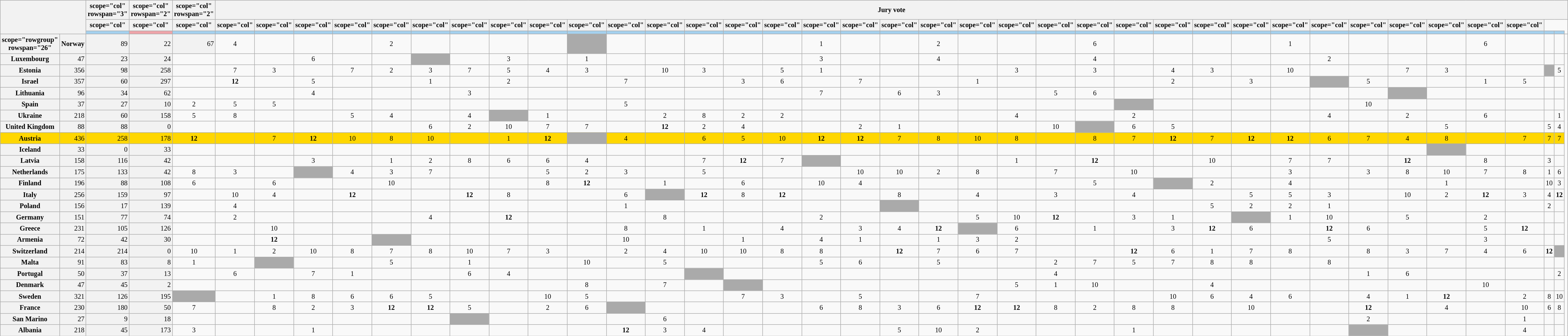<table class="wikitable plainrowheaders" style="text-align: center; font-size: 85%;">
<tr>
<td colspan="2" rowspan="3" style="background: #F2F2F2;"></td>
<th>scope="col" rowspan="3" </th>
<th>scope="col" rowspan="2" </th>
<th>scope="col" rowspan="2" </th>
<th scope="col" colspan="37">Jury vote</th>
</tr>
<tr>
<th>scope="col" </th>
<th>scope="col" </th>
<th>scope="col" </th>
<th>scope="col" </th>
<th>scope="col" </th>
<th>scope="col" </th>
<th>scope="col" </th>
<th>scope="col" </th>
<th>scope="col" </th>
<th>scope="col" </th>
<th>scope="col" </th>
<th>scope="col" </th>
<th>scope="col" </th>
<th>scope="col" </th>
<th>scope="col" </th>
<th>scope="col" </th>
<th>scope="col" </th>
<th>scope="col" </th>
<th>scope="col" </th>
<th>scope="col" </th>
<th>scope="col" </th>
<th>scope="col" </th>
<th>scope="col" </th>
<th>scope="col" </th>
<th>scope="col" </th>
<th>scope="col" </th>
<th>scope="col" </th>
<th>scope="col" </th>
<th>scope="col" </th>
<th>scope="col" </th>
<th>scope="col" </th>
<th>scope="col" </th>
<th>scope="col" </th>
<th>scope="col" </th>
<th>scope="col" </th>
<th>scope="col" </th>
<th>scope="col" </th>
</tr>
<tr>
<td style="background: #A4D1EF;"></td>
<td style="background: #EFA4A9;"></td>
<td style="background: #A4D1EF;"></td>
<td style="background: #A4D1EF;"></td>
<td style="background: #A4D1EF;"></td>
<td style="background: #A4D1EF;"></td>
<td style="background: #A4D1EF;"></td>
<td style="background: #A4D1EF;"></td>
<td style="background: #A4D1EF;"></td>
<td style="background: #A4D1EF;"></td>
<td style="background: #A4D1EF;"></td>
<td style="background: #A4D1EF;"></td>
<td style="background: #A4D1EF;"></td>
<td style="background: #A4D1EF;"></td>
<td style="background: #A4D1EF;"></td>
<td style="background: #A4D1EF;"></td>
<td style="background: #A4D1EF;"></td>
<td style="background: #A4D1EF;"></td>
<td style="background: #A4D1EF;"></td>
<td style="background: #A4D1EF;"></td>
<td style="background: #A4D1EF;"></td>
<td style="background: #A4D1EF;"></td>
<td style="background: #A4D1EF;"></td>
<td style="background: #A4D1EF;"></td>
<td style="background: #A4D1EF;"></td>
<td style="background: #A4D1EF;"></td>
<td style="background: #A4D1EF;"></td>
<td style="background: #A4D1EF;"></td>
<td style="background: #A4D1EF;"></td>
<td style="background: #A4D1EF;"></td>
<td style="background: #A4D1EF;"></td>
<td style="background: #A4D1EF;"></td>
<td style="background: #A4D1EF;"></td>
<td style="background: #A4D1EF;"></td>
<td style="background: #A4D1EF;"></td>
<td style="background: #A4D1EF;"></td>
<td style="background: #A4D1EF;"></td>
<td style="background: #A4D1EF;"></td>
<td style="background: #A4D1EF;"></td>
</tr>
<tr>
<th>scope="rowgroup" rowspan="26" </th>
<th scope="row" style="background: #f2f2f2;">Norway</th>
<td style="text-align: right; background: #f2f2f2;">89</td>
<td style="text-align: right; background: #f2f2f2;">22</td>
<td style="text-align: right; background: #f2f2f2;">67</td>
<td>4</td>
<td></td>
<td></td>
<td></td>
<td>2</td>
<td></td>
<td></td>
<td></td>
<td></td>
<td style="background: #aaa;"></td>
<td></td>
<td></td>
<td></td>
<td></td>
<td></td>
<td>1</td>
<td></td>
<td></td>
<td>2</td>
<td></td>
<td></td>
<td></td>
<td>6</td>
<td></td>
<td></td>
<td></td>
<td></td>
<td>1</td>
<td></td>
<td></td>
<td></td>
<td></td>
<td>6</td>
<td></td>
<td></td>
<td></td>
<td></td>
</tr>
<tr>
<th scope="row" style="background: #f2f2f2;">Luxembourg</th>
<td style="text-align: right; background: #f2f2f2;">47</td>
<td style="text-align: right; background: #f2f2f2;">23</td>
<td style="text-align: right; background: #f2f2f2;">24</td>
<td></td>
<td></td>
<td></td>
<td>6</td>
<td></td>
<td></td>
<td style="background: #aaa;"></td>
<td></td>
<td>3</td>
<td></td>
<td>1</td>
<td></td>
<td></td>
<td></td>
<td></td>
<td></td>
<td>3</td>
<td></td>
<td></td>
<td>4</td>
<td></td>
<td></td>
<td></td>
<td>4</td>
<td></td>
<td></td>
<td></td>
<td></td>
<td></td>
<td>2</td>
<td></td>
<td></td>
<td></td>
<td></td>
<td></td>
<td></td>
<td></td>
</tr>
<tr>
<th scope="row" style="background: #f2f2f2;">Estonia</th>
<td style="text-align: right; background: #f2f2f2;">356</td>
<td style="text-align: right; background: #f2f2f2;">98</td>
<td style="text-align: right; background: #f2f2f2;">258</td>
<td></td>
<td>7</td>
<td>3</td>
<td></td>
<td>7</td>
<td>2</td>
<td>3</td>
<td>7</td>
<td>5</td>
<td>4</td>
<td>3</td>
<td></td>
<td>10</td>
<td>3</td>
<td></td>
<td>5</td>
<td>1</td>
<td></td>
<td></td>
<td></td>
<td></td>
<td>3</td>
<td></td>
<td>3</td>
<td></td>
<td>4</td>
<td>3</td>
<td></td>
<td>10</td>
<td></td>
<td></td>
<td>7</td>
<td>3</td>
<td></td>
<td></td>
<td style="background: #aaa;"></td>
<td>5</td>
</tr>
<tr>
<th scope="row" style="background: #f2f2f2;">Israel</th>
<td style="text-align: right; background: #f2f2f2;">357</td>
<td style="text-align: right; background: #f2f2f2;">60</td>
<td style="text-align: right; background: #f2f2f2;">297</td>
<td></td>
<td><strong>12</strong></td>
<td></td>
<td>5</td>
<td></td>
<td></td>
<td>1</td>
<td></td>
<td>2</td>
<td></td>
<td></td>
<td>7</td>
<td></td>
<td></td>
<td>3</td>
<td>6</td>
<td></td>
<td>7</td>
<td></td>
<td></td>
<td>1</td>
<td></td>
<td></td>
<td></td>
<td></td>
<td>2</td>
<td></td>
<td>3</td>
<td></td>
<td style="background: #aaa;"></td>
<td>5</td>
<td></td>
<td></td>
<td>1</td>
<td>5</td>
<td></td>
<td></td>
</tr>
<tr>
<th scope="row" style="background: #f2f2f2;">Lithuania</th>
<td style="text-align: right; background: #f2f2f2;">96</td>
<td style="text-align: right; background: #f2f2f2;">34</td>
<td style="text-align: right; background: #f2f2f2;">62</td>
<td></td>
<td></td>
<td></td>
<td>4</td>
<td></td>
<td></td>
<td></td>
<td>3</td>
<td></td>
<td></td>
<td></td>
<td></td>
<td></td>
<td></td>
<td></td>
<td></td>
<td>7</td>
<td></td>
<td>6</td>
<td>3</td>
<td></td>
<td></td>
<td>5</td>
<td>6</td>
<td></td>
<td></td>
<td></td>
<td></td>
<td></td>
<td></td>
<td></td>
<td style="background: #aaa;"></td>
<td></td>
<td></td>
<td></td>
<td></td>
<td></td>
</tr>
<tr>
<th scope="row" style="background: #f2f2f2;">Spain</th>
<td style="text-align: right; background: #f2f2f2;">37</td>
<td style="text-align: right; background: #f2f2f2;">27</td>
<td style="text-align: right; background: #f2f2f2;">10</td>
<td>2</td>
<td>5</td>
<td>5</td>
<td></td>
<td></td>
<td></td>
<td></td>
<td></td>
<td></td>
<td></td>
<td></td>
<td>5</td>
<td></td>
<td></td>
<td></td>
<td></td>
<td></td>
<td></td>
<td></td>
<td></td>
<td></td>
<td></td>
<td></td>
<td></td>
<td style="background: #aaa;"></td>
<td></td>
<td></td>
<td></td>
<td></td>
<td></td>
<td>10</td>
<td></td>
<td></td>
<td></td>
<td></td>
<td></td>
<td></td>
</tr>
<tr>
<th scope="row" style="background: #f2f2f2;">Ukraine</th>
<td style="text-align: right; background: #f2f2f2;">218</td>
<td style="text-align: right; background: #f2f2f2;">60</td>
<td style="text-align: right; background: #f2f2f2;">158</td>
<td>5</td>
<td>8</td>
<td></td>
<td></td>
<td>5</td>
<td>4</td>
<td></td>
<td>4</td>
<td style="background: #aaa;"></td>
<td>1</td>
<td></td>
<td></td>
<td>2</td>
<td>8</td>
<td>2</td>
<td>2</td>
<td></td>
<td></td>
<td></td>
<td></td>
<td></td>
<td>4</td>
<td></td>
<td></td>
<td>2</td>
<td></td>
<td></td>
<td></td>
<td></td>
<td>4</td>
<td></td>
<td>2</td>
<td></td>
<td>6</td>
<td></td>
<td></td>
<td>1</td>
</tr>
<tr>
<th scope="row" style="background: #f2f2f2;">United Kingdom</th>
<td style="text-align: right; background: #f2f2f2;">88</td>
<td style="text-align: right; background: #f2f2f2;">88</td>
<td style="text-align: right; background: #f2f2f2;">0</td>
<td></td>
<td></td>
<td></td>
<td></td>
<td></td>
<td></td>
<td>6</td>
<td>2</td>
<td>10</td>
<td>7</td>
<td>7</td>
<td></td>
<td><strong>12</strong></td>
<td>2</td>
<td>4</td>
<td></td>
<td></td>
<td>2</td>
<td>1</td>
<td></td>
<td></td>
<td></td>
<td>10</td>
<td style="background: #aaa;"></td>
<td>6</td>
<td>5</td>
<td></td>
<td></td>
<td></td>
<td></td>
<td></td>
<td></td>
<td>5</td>
<td></td>
<td></td>
<td>5</td>
<td>4</td>
</tr>
<tr style="background-color: gold;"|>
<th scope="row" style="background: gold;"><strong>Austria</strong></th>
<td style="text-align: right; background: gold;">436</td>
<td style="text-align: right; background: gold;">258</td>
<td style="text-align: right; background: gold;">178</td>
<td><strong>12</strong></td>
<td></td>
<td>7</td>
<td><strong>12</strong></td>
<td>10</td>
<td>8</td>
<td>10</td>
<td></td>
<td>1</td>
<td><strong>12</strong></td>
<td style="background: #aaa;"></td>
<td>4</td>
<td></td>
<td>6</td>
<td>5</td>
<td>10</td>
<td><strong>12</strong></td>
<td><strong>12</strong></td>
<td>7</td>
<td>8</td>
<td>10</td>
<td>8</td>
<td></td>
<td>8</td>
<td>7</td>
<td><strong>12</strong></td>
<td>7</td>
<td><strong>12</strong></td>
<td><strong>12</strong></td>
<td>6</td>
<td>7</td>
<td>4</td>
<td>8</td>
<td></td>
<td>7</td>
<td>7</td>
<td>7</td>
</tr>
<tr>
<th scope="row" style="background: #f2f2f2;">Iceland</th>
<td style="text-align: right; background: #f2f2f2;">33</td>
<td style="text-align: right; background: #f2f2f2;">0</td>
<td style="text-align: right; background: #f2f2f2;">33</td>
<td></td>
<td></td>
<td></td>
<td></td>
<td></td>
<td></td>
<td></td>
<td></td>
<td></td>
<td></td>
<td></td>
<td></td>
<td></td>
<td></td>
<td></td>
<td></td>
<td></td>
<td></td>
<td></td>
<td></td>
<td></td>
<td></td>
<td></td>
<td></td>
<td></td>
<td></td>
<td></td>
<td></td>
<td></td>
<td></td>
<td></td>
<td></td>
<td style="background: #aaa;"></td>
<td></td>
<td></td>
<td></td>
<td></td>
</tr>
<tr>
<th scope="row" style="background: #f2f2f2;">Latvia</th>
<td style="text-align: right; background: #f2f2f2;">158</td>
<td style="text-align: right; background: #f2f2f2;">116</td>
<td style="text-align: right; background: #f2f2f2;">42</td>
<td></td>
<td></td>
<td></td>
<td>3</td>
<td></td>
<td>1</td>
<td>2</td>
<td>8</td>
<td>6</td>
<td>6</td>
<td>4</td>
<td></td>
<td></td>
<td>7</td>
<td><strong>12</strong></td>
<td>7</td>
<td style="background: #aaa;"></td>
<td></td>
<td></td>
<td></td>
<td></td>
<td>1</td>
<td></td>
<td><strong>12</strong></td>
<td></td>
<td></td>
<td>10</td>
<td></td>
<td>7</td>
<td>7</td>
<td></td>
<td><strong>12</strong></td>
<td></td>
<td>8</td>
<td></td>
<td>3</td>
<td></td>
</tr>
<tr>
<th scope="row" style="background: #f2f2f2;">Netherlands</th>
<td style="text-align: right; background: #f2f2f2;">175</td>
<td style="text-align: right; background: #f2f2f2;">133</td>
<td style="text-align: right; background: #f2f2f2;">42</td>
<td>8</td>
<td>3</td>
<td></td>
<td style="background: #aaa;"></td>
<td>4</td>
<td>3</td>
<td>7</td>
<td></td>
<td></td>
<td>5</td>
<td>2</td>
<td>3</td>
<td></td>
<td>5</td>
<td></td>
<td></td>
<td></td>
<td>10</td>
<td>10</td>
<td>2</td>
<td>8</td>
<td></td>
<td>7</td>
<td></td>
<td>10</td>
<td></td>
<td></td>
<td></td>
<td>3</td>
<td></td>
<td>3</td>
<td>8</td>
<td>10</td>
<td>7</td>
<td>8</td>
<td>1</td>
<td>6</td>
</tr>
<tr>
<th scope="row" style="background: #f2f2f2;">Finland</th>
<td style="text-align: right; background: #f2f2f2;">196</td>
<td style="text-align: right; background: #f2f2f2;">88</td>
<td style="text-align: right; background: #f2f2f2;">108</td>
<td>6</td>
<td></td>
<td>6</td>
<td></td>
<td></td>
<td>10</td>
<td></td>
<td></td>
<td></td>
<td>8</td>
<td><strong>12</strong></td>
<td></td>
<td>1</td>
<td></td>
<td>6</td>
<td></td>
<td>10</td>
<td>4</td>
<td></td>
<td></td>
<td></td>
<td></td>
<td></td>
<td>5</td>
<td></td>
<td style="background: #aaa;"></td>
<td>2</td>
<td></td>
<td>4</td>
<td></td>
<td></td>
<td></td>
<td>1</td>
<td></td>
<td></td>
<td>10</td>
<td>3</td>
</tr>
<tr>
<th scope="row" style="background: #f2f2f2;">Italy</th>
<td style="text-align: right; background: #f2f2f2;">256</td>
<td style="text-align: right; background: #f2f2f2;">159</td>
<td style="text-align: right; background: #f2f2f2;">97</td>
<td></td>
<td>10</td>
<td>4</td>
<td></td>
<td><strong>12</strong></td>
<td></td>
<td></td>
<td><strong>12</strong></td>
<td>8</td>
<td></td>
<td></td>
<td>6</td>
<td style="background: #aaa;"></td>
<td><strong>12</strong></td>
<td>8</td>
<td><strong>12</strong></td>
<td></td>
<td></td>
<td>8</td>
<td></td>
<td>4</td>
<td></td>
<td>3</td>
<td></td>
<td>4</td>
<td></td>
<td></td>
<td>5</td>
<td>5</td>
<td>3</td>
<td></td>
<td>10</td>
<td>2</td>
<td><strong>12</strong></td>
<td>3</td>
<td>4</td>
<td><strong>12</strong></td>
</tr>
<tr>
<th scope="row" style="background: #f2f2f2;">Poland</th>
<td style="text-align: right; background: #f2f2f2;">156</td>
<td style="text-align: right; background: #f2f2f2;">17</td>
<td style="text-align: right; background: #f2f2f2;">139</td>
<td></td>
<td>4</td>
<td></td>
<td></td>
<td></td>
<td></td>
<td></td>
<td></td>
<td></td>
<td></td>
<td></td>
<td>1</td>
<td></td>
<td></td>
<td></td>
<td></td>
<td></td>
<td></td>
<td style="background: #aaa;"></td>
<td></td>
<td></td>
<td></td>
<td></td>
<td></td>
<td></td>
<td></td>
<td>5</td>
<td>2</td>
<td>2</td>
<td>1</td>
<td></td>
<td></td>
<td></td>
<td></td>
<td></td>
<td>2</td>
<td></td>
</tr>
<tr>
<th scope="row" style="background: #f2f2f2;">Germany</th>
<td style="text-align: right; background: #f2f2f2;">151</td>
<td style="text-align: right; background: #f2f2f2;">77</td>
<td style="text-align: right; background: #f2f2f2;">74</td>
<td></td>
<td>2</td>
<td></td>
<td></td>
<td></td>
<td></td>
<td>4</td>
<td></td>
<td><strong>12</strong></td>
<td></td>
<td></td>
<td></td>
<td>8</td>
<td></td>
<td></td>
<td></td>
<td>2</td>
<td></td>
<td></td>
<td></td>
<td>5</td>
<td>10</td>
<td><strong>12</strong></td>
<td></td>
<td>3</td>
<td>1</td>
<td></td>
<td style="background: #aaa;"></td>
<td>1</td>
<td>10</td>
<td></td>
<td>5</td>
<td></td>
<td>2</td>
<td></td>
<td></td>
<td></td>
</tr>
<tr>
<th scope="row" style="background: #f2f2f2;">Greece</th>
<td style="text-align: right; background: #f2f2f2;">231</td>
<td style="text-align: right; background: #f2f2f2;">105</td>
<td style="text-align: right; background: #f2f2f2;">126</td>
<td></td>
<td></td>
<td>10</td>
<td></td>
<td></td>
<td></td>
<td></td>
<td></td>
<td></td>
<td></td>
<td></td>
<td>8</td>
<td></td>
<td>1</td>
<td></td>
<td>4</td>
<td></td>
<td>3</td>
<td>4</td>
<td><strong>12</strong></td>
<td style="background: #aaa;"></td>
<td>6</td>
<td></td>
<td>1</td>
<td></td>
<td>3</td>
<td><strong>12</strong></td>
<td>6</td>
<td></td>
<td><strong>12</strong></td>
<td>6</td>
<td></td>
<td></td>
<td>5</td>
<td><strong>12</strong></td>
<td></td>
<td></td>
</tr>
<tr>
<th scope="row" style="background: #f2f2f2;">Armenia</th>
<td style="text-align: right; background: #f2f2f2;">72</td>
<td style="text-align: right; background: #f2f2f2;">42</td>
<td style="text-align: right; background: #f2f2f2;">30</td>
<td></td>
<td></td>
<td><strong>12</strong></td>
<td></td>
<td></td>
<td style="background: #aaa;"></td>
<td></td>
<td></td>
<td></td>
<td></td>
<td></td>
<td>10</td>
<td></td>
<td></td>
<td>1</td>
<td></td>
<td>4</td>
<td>1</td>
<td></td>
<td>1</td>
<td>3</td>
<td>2</td>
<td></td>
<td></td>
<td></td>
<td></td>
<td></td>
<td></td>
<td></td>
<td>5</td>
<td></td>
<td></td>
<td></td>
<td>3</td>
<td></td>
<td></td>
<td></td>
</tr>
<tr>
<th scope="row" style="background: #f2f2f2;">Switzerland</th>
<td style="text-align: right; background: #f2f2f2;">214</td>
<td style="text-align: right; background: #f2f2f2;">214</td>
<td style="text-align: right; background: #f2f2f2;">0</td>
<td>10</td>
<td>1</td>
<td>2</td>
<td>10</td>
<td>8</td>
<td>7</td>
<td>8</td>
<td>10</td>
<td>7</td>
<td>3</td>
<td></td>
<td>2</td>
<td>4</td>
<td>10</td>
<td>10</td>
<td>8</td>
<td>8</td>
<td></td>
<td><strong>12</strong></td>
<td>7</td>
<td>6</td>
<td>7</td>
<td></td>
<td></td>
<td><strong>12</strong></td>
<td>6</td>
<td>1</td>
<td>7</td>
<td>8</td>
<td></td>
<td>8</td>
<td>3</td>
<td>7</td>
<td>4</td>
<td>6</td>
<td><strong>12</strong></td>
<td style="background: #aaa;"></td>
</tr>
<tr>
<th scope="row" style="background: #f2f2f2;">Malta</th>
<td style="text-align: right; background: #f2f2f2;">91</td>
<td style="text-align: right; background: #f2f2f2;">83</td>
<td style="text-align: right; background: #f2f2f2;">8</td>
<td>1</td>
<td></td>
<td style="background: #aaa;"></td>
<td></td>
<td></td>
<td>5</td>
<td></td>
<td>1</td>
<td></td>
<td></td>
<td>10</td>
<td></td>
<td>5</td>
<td></td>
<td></td>
<td></td>
<td>5</td>
<td>6</td>
<td></td>
<td>5</td>
<td></td>
<td></td>
<td>2</td>
<td>7</td>
<td>5</td>
<td>7</td>
<td>8</td>
<td>8</td>
<td></td>
<td>8</td>
<td></td>
<td></td>
<td></td>
<td></td>
<td></td>
<td></td>
<td></td>
</tr>
<tr>
<th scope="row" style="background: #f2f2f2;">Portugal</th>
<td style="text-align: right; background: #f2f2f2;">50</td>
<td style="text-align: right; background: #f2f2f2;">37</td>
<td style="text-align: right; background: #f2f2f2;">13</td>
<td></td>
<td>6</td>
<td></td>
<td>7</td>
<td>1</td>
<td></td>
<td></td>
<td>6</td>
<td>4</td>
<td></td>
<td></td>
<td></td>
<td></td>
<td style="background: #aaa;"></td>
<td></td>
<td></td>
<td></td>
<td></td>
<td></td>
<td></td>
<td></td>
<td></td>
<td>4</td>
<td></td>
<td></td>
<td></td>
<td></td>
<td></td>
<td></td>
<td></td>
<td>1</td>
<td>6</td>
<td></td>
<td></td>
<td></td>
<td></td>
<td>2</td>
</tr>
<tr>
<th scope="row" style="background: #f2f2f2;">Denmark</th>
<td style="text-align: right; background: #f2f2f2;">47</td>
<td style="text-align: right; background: #f2f2f2;">45</td>
<td style="text-align: right; background: #f2f2f2;">2</td>
<td></td>
<td></td>
<td></td>
<td></td>
<td></td>
<td></td>
<td></td>
<td></td>
<td></td>
<td></td>
<td>8</td>
<td></td>
<td>7</td>
<td></td>
<td style="background: #aaa;"></td>
<td></td>
<td></td>
<td></td>
<td></td>
<td></td>
<td></td>
<td>5</td>
<td>1</td>
<td>10</td>
<td></td>
<td></td>
<td>4</td>
<td></td>
<td></td>
<td></td>
<td></td>
<td></td>
<td></td>
<td>10</td>
<td></td>
<td></td>
<td></td>
</tr>
<tr>
<th scope="row" style="background: #f2f2f2;">Sweden</th>
<td style="text-align: right; background: #f2f2f2;">321</td>
<td style="text-align: right; background: #f2f2f2;">126</td>
<td style="text-align: right; background: #f2f2f2;">195</td>
<td style="background: #aaa;"></td>
<td></td>
<td>1</td>
<td>8</td>
<td>6</td>
<td>6</td>
<td>5</td>
<td></td>
<td></td>
<td>10</td>
<td>5</td>
<td></td>
<td></td>
<td></td>
<td>7</td>
<td>3</td>
<td></td>
<td>5</td>
<td></td>
<td></td>
<td>7</td>
<td></td>
<td></td>
<td></td>
<td></td>
<td>10</td>
<td>6</td>
<td>4</td>
<td>6</td>
<td></td>
<td>4</td>
<td>1</td>
<td><strong>12</strong></td>
<td></td>
<td>2</td>
<td>8</td>
<td>10</td>
</tr>
<tr>
<th scope="row" style="background: #f2f2f2;">France</th>
<td style="text-align: right; background: #f2f2f2;">230</td>
<td style="text-align: right; background: #f2f2f2;">180</td>
<td style="text-align: right; background: #f2f2f2;">50</td>
<td>7</td>
<td></td>
<td>8</td>
<td>2</td>
<td>3</td>
<td><strong>12</strong></td>
<td><strong>12</strong></td>
<td>5</td>
<td></td>
<td>2</td>
<td>6</td>
<td style="background: #aaa;"></td>
<td></td>
<td></td>
<td></td>
<td></td>
<td>6</td>
<td>8</td>
<td>3</td>
<td>6</td>
<td><strong>12</strong></td>
<td><strong>12</strong></td>
<td>8</td>
<td>2</td>
<td>8</td>
<td>8</td>
<td></td>
<td>10</td>
<td></td>
<td></td>
<td><strong>12</strong></td>
<td></td>
<td>4</td>
<td></td>
<td>10</td>
<td>6</td>
<td>8</td>
</tr>
<tr>
<th scope="row" style="background: #f2f2f2;">San Marino</th>
<td style="text-align: right; background: #f2f2f2;">27</td>
<td style="text-align: right; background: #f2f2f2;">9</td>
<td style="text-align: right; background: #f2f2f2;">18</td>
<td></td>
<td></td>
<td></td>
<td></td>
<td></td>
<td></td>
<td></td>
<td style="background: #aaa;"></td>
<td></td>
<td></td>
<td></td>
<td></td>
<td>6</td>
<td></td>
<td></td>
<td></td>
<td></td>
<td></td>
<td></td>
<td></td>
<td></td>
<td></td>
<td></td>
<td></td>
<td></td>
<td></td>
<td></td>
<td></td>
<td></td>
<td></td>
<td>2</td>
<td></td>
<td></td>
<td></td>
<td>1</td>
<td></td>
<td></td>
</tr>
<tr>
<th scope="row" style="background: #f2f2f2;">Albania</th>
<td style="text-align: right; background: #f2f2f2;">218</td>
<td style="text-align: right; background: #f2f2f2;">45</td>
<td style="text-align: right; background: #f2f2f2;">173</td>
<td>3</td>
<td></td>
<td></td>
<td>1</td>
<td></td>
<td></td>
<td></td>
<td></td>
<td></td>
<td></td>
<td></td>
<td><strong>12</strong></td>
<td>3</td>
<td>4</td>
<td></td>
<td></td>
<td></td>
<td></td>
<td>5</td>
<td>10</td>
<td>2</td>
<td></td>
<td></td>
<td></td>
<td>1</td>
<td></td>
<td></td>
<td></td>
<td></td>
<td></td>
<td style="background: #aaa;"></td>
<td></td>
<td></td>
<td></td>
<td>4</td>
<td></td>
<td></td>
</tr>
</table>
